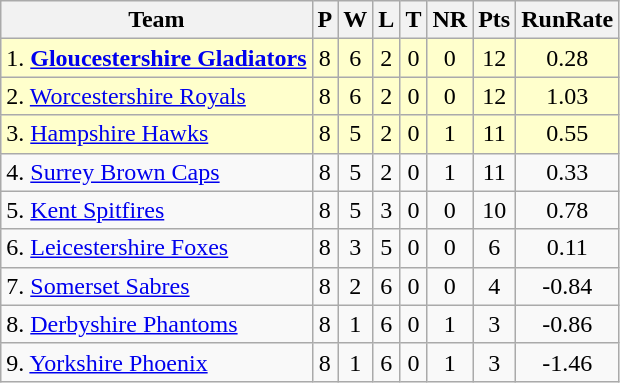<table class="wikitable" style="text-align: center;">
<tr>
<th>Team</th>
<th>P</th>
<th>W</th>
<th>L</th>
<th>T</th>
<th>NR</th>
<th>Pts</th>
<th>RunRate</th>
</tr>
<tr style="background: #ffffcc;">
<td style="text-align:left;">1. <strong><a href='#'>Gloucestershire Gladiators</a></strong></td>
<td>8</td>
<td>6</td>
<td>2</td>
<td>0</td>
<td>0</td>
<td>12</td>
<td>0.28</td>
</tr>
<tr style="background: #ffffcc;">
<td style="text-align:left;">2. <a href='#'>Worcestershire Royals</a></td>
<td>8</td>
<td>6</td>
<td>2</td>
<td>0</td>
<td>0</td>
<td>12</td>
<td>1.03</td>
</tr>
<tr style="background: #ffffcc;">
<td style="text-align:left;">3. <a href='#'>Hampshire Hawks</a></td>
<td>8</td>
<td>5</td>
<td>2</td>
<td>0</td>
<td>1</td>
<td>11</td>
<td>0.55</td>
</tr>
<tr>
<td style="text-align:left;">4. <a href='#'>Surrey Brown Caps</a></td>
<td>8</td>
<td>5</td>
<td>2</td>
<td>0</td>
<td>1</td>
<td>11</td>
<td>0.33</td>
</tr>
<tr>
<td style="text-align:left;">5. <a href='#'>Kent Spitfires</a></td>
<td>8</td>
<td>5</td>
<td>3</td>
<td>0</td>
<td>0</td>
<td>10</td>
<td>0.78</td>
</tr>
<tr>
<td style="text-align:left;">6. <a href='#'>Leicestershire Foxes</a></td>
<td>8</td>
<td>3</td>
<td>5</td>
<td>0</td>
<td>0</td>
<td>6</td>
<td>0.11</td>
</tr>
<tr>
<td style="text-align:left;">7. <a href='#'>Somerset Sabres</a></td>
<td>8</td>
<td>2</td>
<td>6</td>
<td>0</td>
<td>0</td>
<td>4</td>
<td>-0.84</td>
</tr>
<tr>
<td style="text-align:left;">8. <a href='#'>Derbyshire Phantoms</a></td>
<td>8</td>
<td>1</td>
<td>6</td>
<td>0</td>
<td>1</td>
<td>3</td>
<td>-0.86</td>
</tr>
<tr>
<td style="text-align:left;">9. <a href='#'>Yorkshire Phoenix</a></td>
<td>8</td>
<td>1</td>
<td>6</td>
<td>0</td>
<td>1</td>
<td>3</td>
<td>-1.46</td>
</tr>
</table>
